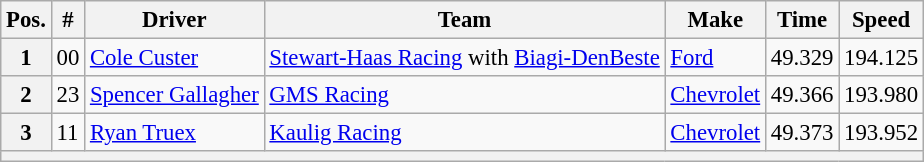<table class="wikitable" style="font-size:95%">
<tr>
<th>Pos.</th>
<th>#</th>
<th>Driver</th>
<th>Team</th>
<th>Make</th>
<th>Time</th>
<th>Speed</th>
</tr>
<tr>
<th>1</th>
<td>00</td>
<td><a href='#'>Cole Custer</a></td>
<td><a href='#'>Stewart-Haas Racing</a> with <a href='#'>Biagi-DenBeste</a></td>
<td><a href='#'>Ford</a></td>
<td>49.329</td>
<td>194.125</td>
</tr>
<tr>
<th>2</th>
<td>23</td>
<td><a href='#'>Spencer Gallagher</a></td>
<td><a href='#'>GMS Racing</a></td>
<td><a href='#'>Chevrolet</a></td>
<td>49.366</td>
<td>193.980</td>
</tr>
<tr>
<th>3</th>
<td>11</td>
<td><a href='#'>Ryan Truex</a></td>
<td><a href='#'>Kaulig Racing</a></td>
<td><a href='#'>Chevrolet</a></td>
<td>49.373</td>
<td>193.952</td>
</tr>
<tr>
<th colspan="7"></th>
</tr>
</table>
